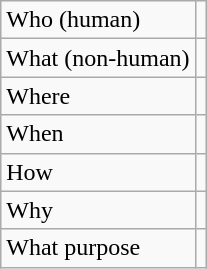<table class="wikitable">
<tr>
<td>Who (human)</td>
<td></td>
</tr>
<tr>
<td>What (non-human)</td>
<td></td>
</tr>
<tr>
<td>Where</td>
<td></td>
</tr>
<tr>
<td>When</td>
<td></td>
</tr>
<tr>
<td>How</td>
<td></td>
</tr>
<tr>
<td>Why</td>
<td></td>
</tr>
<tr>
<td>What purpose</td>
<td></td>
</tr>
</table>
